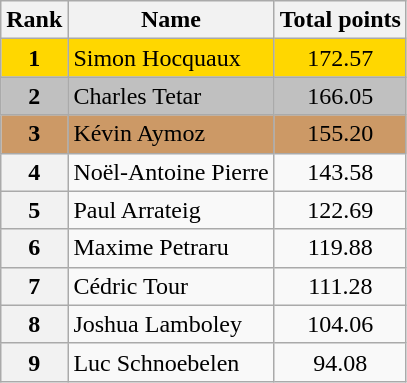<table class="wikitable sortable">
<tr>
<th>Rank</th>
<th>Name</th>
<th>Total points</th>
</tr>
<tr bgcolor="gold">
<td align="center"><strong>1</strong></td>
<td>Simon Hocquaux</td>
<td align="center">172.57</td>
</tr>
<tr bgcolor="silver">
<td align="center"><strong>2</strong></td>
<td>Charles Tetar</td>
<td align="center">166.05</td>
</tr>
<tr bgcolor="cc9966">
<td align="center"><strong>3</strong></td>
<td>Kévin Aymoz</td>
<td align="center">155.20</td>
</tr>
<tr>
<th>4</th>
<td>Noël-Antoine Pierre</td>
<td align="center">143.58</td>
</tr>
<tr>
<th>5</th>
<td>Paul Arrateig</td>
<td align="center">122.69</td>
</tr>
<tr>
<th>6</th>
<td>Maxime Petraru</td>
<td align="center">119.88</td>
</tr>
<tr>
<th>7</th>
<td>Cédric Tour</td>
<td align="center">111.28</td>
</tr>
<tr>
<th>8</th>
<td>Joshua Lamboley</td>
<td align="center">104.06</td>
</tr>
<tr>
<th>9</th>
<td>Luc Schnoebelen</td>
<td align="center">94.08</td>
</tr>
</table>
